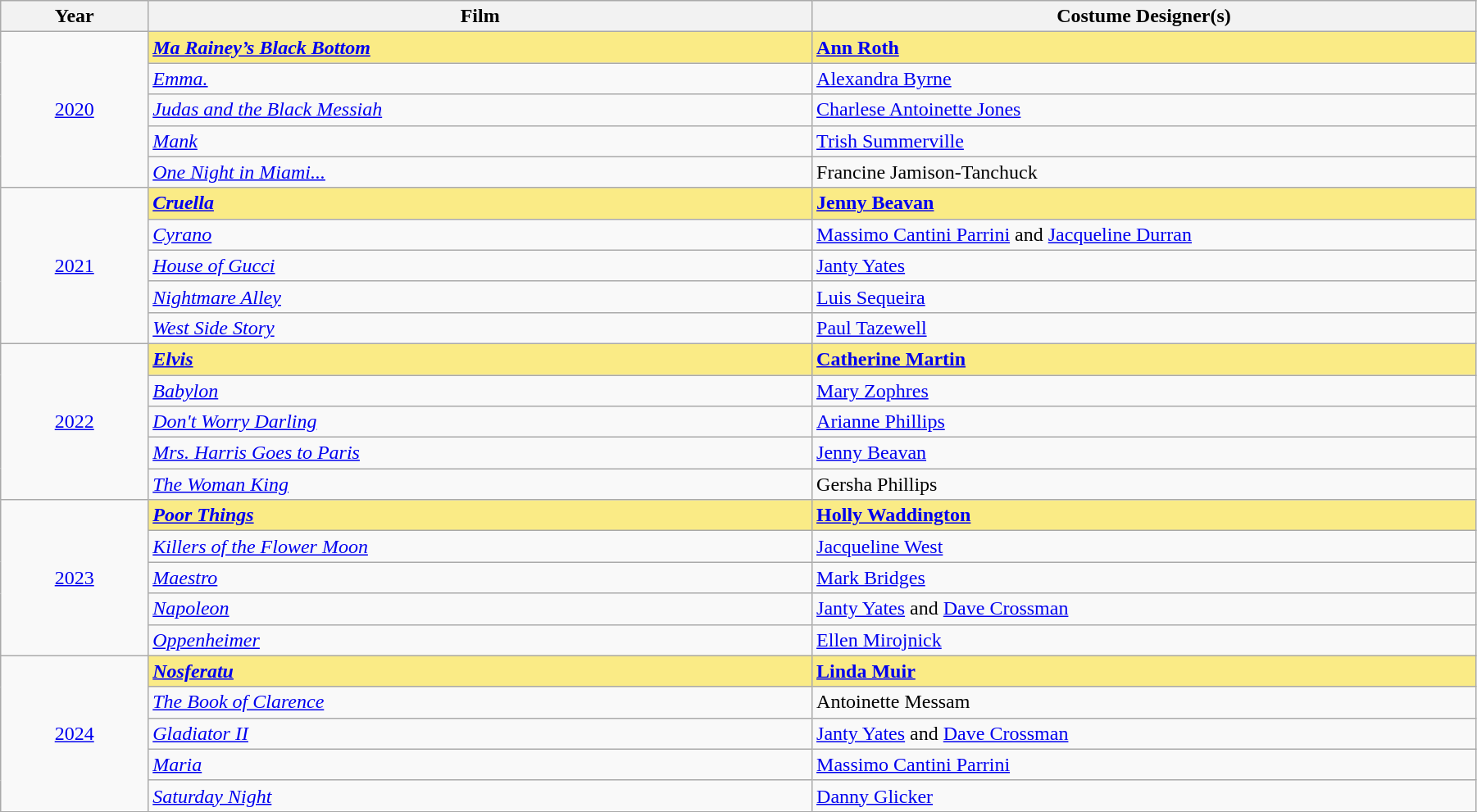<table class="wikitable" width="95%" cellpadding="5">
<tr>
<th width="10%">Year</th>
<th width="45%">Film</th>
<th width="45%">Costume Designer(s)</th>
</tr>
<tr>
<td rowspan="5" style="text-align:center;"><a href='#'>2020</a><br></td>
<td style="background:#FAEB86;"><strong><em><a href='#'>Ma Rainey’s Black Bottom</a></em></strong></td>
<td style="background:#FAEB86;"><strong><a href='#'>Ann Roth</a></strong></td>
</tr>
<tr>
<td><em><a href='#'>Emma.</a></em></td>
<td><a href='#'>Alexandra Byrne</a></td>
</tr>
<tr>
<td><em><a href='#'>Judas and the Black Messiah</a></em></td>
<td><a href='#'>Charlese Antoinette Jones</a></td>
</tr>
<tr>
<td><em><a href='#'>Mank</a></em></td>
<td><a href='#'>Trish Summerville</a></td>
</tr>
<tr>
<td><em><a href='#'>One Night in Miami...</a></em></td>
<td>Francine Jamison-Tanchuck</td>
</tr>
<tr>
<td rowspan="5" style="text-align:center;"><a href='#'>2021</a><br></td>
<td style="background:#FAEB86;"><strong><em><a href='#'>Cruella</a></em></strong></td>
<td style="background:#FAEB86;"><strong><a href='#'>Jenny Beavan</a></strong></td>
</tr>
<tr>
<td><em><a href='#'>Cyrano</a></em></td>
<td><a href='#'>Massimo Cantini Parrini</a> and <a href='#'>Jacqueline Durran</a></td>
</tr>
<tr>
<td><em><a href='#'>House of Gucci</a></em></td>
<td><a href='#'>Janty Yates</a></td>
</tr>
<tr>
<td><em><a href='#'>Nightmare Alley</a></em></td>
<td><a href='#'>Luis Sequeira</a></td>
</tr>
<tr>
<td><em><a href='#'>West Side Story</a></em></td>
<td><a href='#'>Paul Tazewell</a></td>
</tr>
<tr>
<td rowspan="5" style="text-align:center;"><a href='#'>2022</a><br></td>
<td style="background:#FAEB86;"><strong><em><a href='#'>Elvis</a></em></strong></td>
<td style="background:#FAEB86;"><strong><a href='#'>Catherine Martin</a></strong></td>
</tr>
<tr>
<td><em><a href='#'>Babylon</a></em></td>
<td><a href='#'>Mary Zophres</a></td>
</tr>
<tr>
<td><em><a href='#'>Don't Worry Darling</a></em></td>
<td><a href='#'>Arianne Phillips</a></td>
</tr>
<tr>
<td><em><a href='#'>Mrs. Harris Goes to Paris</a></em></td>
<td><a href='#'>Jenny Beavan</a></td>
</tr>
<tr>
<td><em><a href='#'>The Woman King</a></em></td>
<td>Gersha Phillips</td>
</tr>
<tr>
<td rowspan="5" style="text-align:center;"><a href='#'>2023</a><br></td>
<td style="background:#FAEB86;"><strong><em><a href='#'>Poor Things</a></em></strong></td>
<td style="background:#FAEB86;"><strong><a href='#'>Holly Waddington</a></strong></td>
</tr>
<tr>
<td><em><a href='#'>Killers of the Flower Moon</a></em></td>
<td><a href='#'>Jacqueline West</a></td>
</tr>
<tr>
<td><em><a href='#'>Maestro</a></em></td>
<td><a href='#'>Mark Bridges</a></td>
</tr>
<tr>
<td><em><a href='#'>Napoleon</a></em></td>
<td><a href='#'>Janty Yates</a> and <a href='#'>Dave Crossman</a></td>
</tr>
<tr>
<td><em><a href='#'>Oppenheimer</a></em></td>
<td><a href='#'>Ellen Mirojnick</a></td>
</tr>
<tr>
<td rowspan="5" style="text-align:center;"><a href='#'>2024</a><br></td>
<td style="background:#FAEB86;"><strong><em><a href='#'>Nosferatu</a></em></strong></td>
<td style="background:#FAEB86;"><strong><a href='#'>Linda Muir</a></strong></td>
</tr>
<tr>
<td><em><a href='#'>The Book of Clarence</a></em></td>
<td>Antoinette Messam</td>
</tr>
<tr>
<td><em><a href='#'>Gladiator II</a></em></td>
<td><a href='#'>Janty Yates</a> and <a href='#'>Dave Crossman</a></td>
</tr>
<tr>
<td><em><a href='#'>Maria</a></em></td>
<td><a href='#'>Massimo Cantini Parrini</a></td>
</tr>
<tr>
<td><em><a href='#'>Saturday Night</a></em></td>
<td><a href='#'>Danny Glicker</a></td>
</tr>
<tr>
</tr>
</table>
